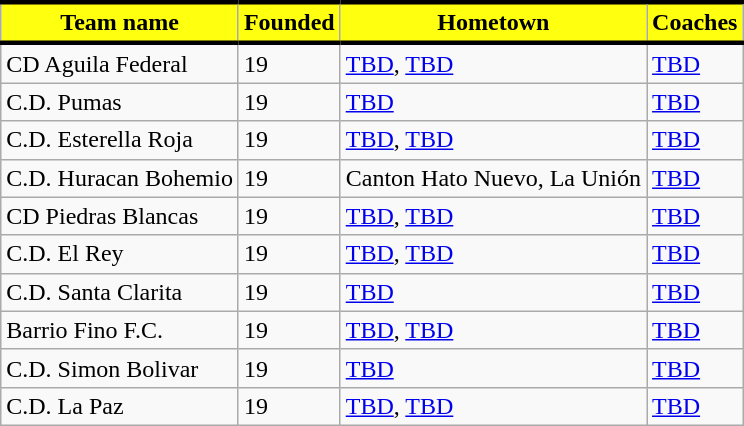<table class="wikitable">
<tr>
<th style="background:#FFFF10; color:black; border-top:black 3px solid; border-bottom:black 3px solid;">Team name</th>
<th style="background:#FFFF10; color:black; border-top:black 3px solid; border-bottom:black 3px solid;">Founded</th>
<th style="background:#FFFF10; color:black; border-top:black 3px solid; border-bottom:black 3px solid;">Hometown</th>
<th style="background:#FFFF10; color:black; border-top:black 3px solid; border-bottom:black 3px solid;">Coaches</th>
</tr>
<tr>
<td>CD Aguila Federal</td>
<td>19</td>
<td> <a href='#'>TBD</a>, <a href='#'>TBD</a></td>
<td> <a href='#'>TBD</a></td>
</tr>
<tr>
<td>C.D. Pumas</td>
<td>19</td>
<td> <a href='#'>TBD</a></td>
<td> <a href='#'>TBD</a></td>
</tr>
<tr>
<td>C.D. Esterella Roja</td>
<td>19</td>
<td> <a href='#'>TBD</a>, <a href='#'>TBD</a></td>
<td> <a href='#'>TBD</a></td>
</tr>
<tr>
<td>C.D. Huracan Bohemio</td>
<td>19</td>
<td> Canton Hato Nuevo, La Unión</td>
<td> <a href='#'>TBD</a></td>
</tr>
<tr>
<td>CD Piedras Blancas</td>
<td>19</td>
<td> <a href='#'>TBD</a>, <a href='#'>TBD</a></td>
<td> <a href='#'>TBD</a></td>
</tr>
<tr>
<td>C.D. El Rey</td>
<td>19</td>
<td> <a href='#'>TBD</a>, <a href='#'>TBD</a></td>
<td> <a href='#'>TBD</a></td>
</tr>
<tr>
<td>C.D. Santa Clarita</td>
<td>19</td>
<td> <a href='#'>TBD</a></td>
<td> <a href='#'>TBD</a></td>
</tr>
<tr>
<td>Barrio Fino F.C.</td>
<td>19</td>
<td> <a href='#'>TBD</a>, <a href='#'>TBD</a></td>
<td> <a href='#'>TBD</a></td>
</tr>
<tr>
<td>C.D. Simon Bolivar</td>
<td>19</td>
<td> <a href='#'>TBD</a></td>
<td> <a href='#'>TBD</a></td>
</tr>
<tr>
<td>C.D. La Paz</td>
<td>19</td>
<td> <a href='#'>TBD</a>, <a href='#'>TBD</a></td>
<td> <a href='#'>TBD</a></td>
</tr>
</table>
